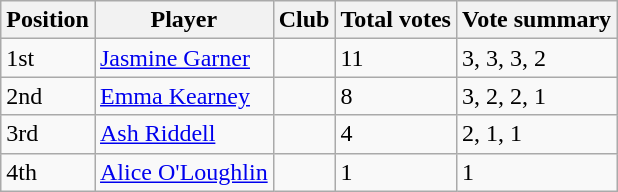<table class="wikitable">
<tr>
<th>Position</th>
<th>Player</th>
<th>Club</th>
<th>Total votes</th>
<th>Vote summary</th>
</tr>
<tr>
<td>1st</td>
<td><a href='#'>Jasmine Garner</a></td>
<td></td>
<td>11</td>
<td>3, 3, 3, 2</td>
</tr>
<tr>
<td>2nd</td>
<td><a href='#'>Emma Kearney</a></td>
<td></td>
<td>8</td>
<td>3, 2, 2, 1</td>
</tr>
<tr>
<td>3rd</td>
<td><a href='#'>Ash Riddell</a></td>
<td></td>
<td>4</td>
<td>2, 1, 1</td>
</tr>
<tr>
<td>4th</td>
<td><a href='#'>Alice O'Loughlin</a></td>
<td></td>
<td>1</td>
<td>1</td>
</tr>
</table>
